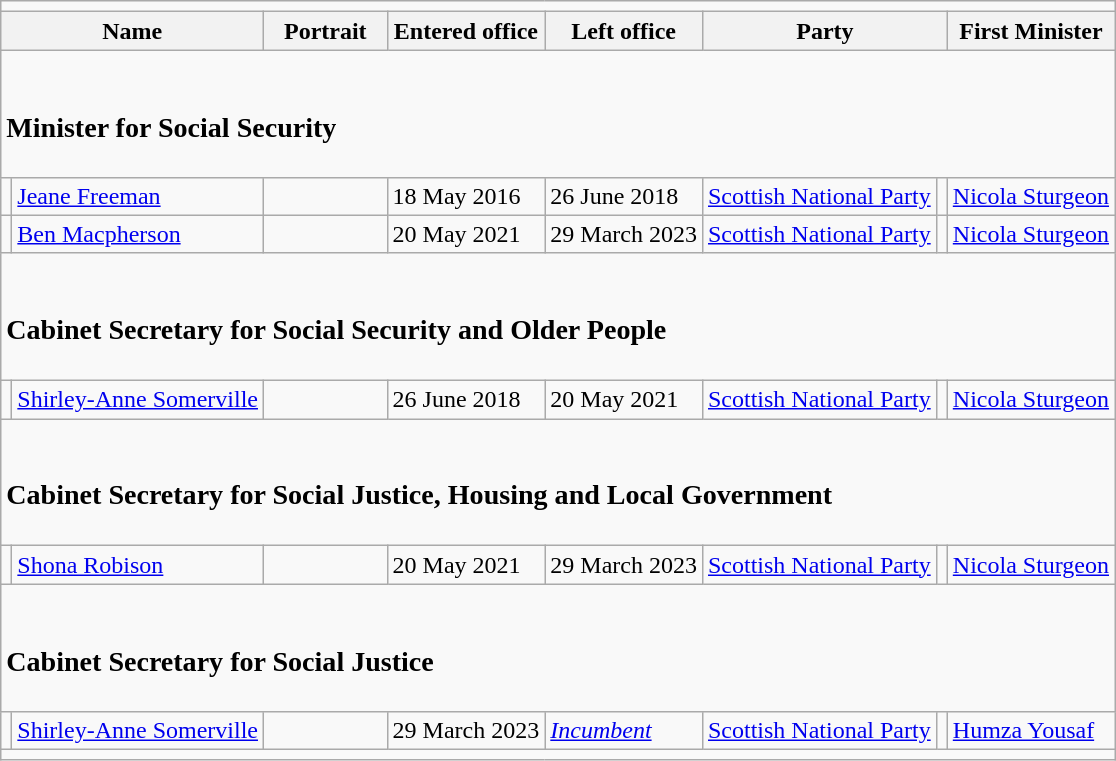<table class="wikitable" style="margin: 0 0 0 1em; background: #f9f9f9; border: 1px #aaaaaa solid; border-collapse: collapse; ">
<tr>
<td colspan="8"></td>
</tr>
<tr>
<th colspan="2">Name</th>
<th width=75>Portrait</th>
<th>Entered office</th>
<th>Left office</th>
<th colspan="2">Party</th>
<th>First Minister</th>
</tr>
<tr>
<td colspan="8"><br><h3>Minister for Social Security</h3></td>
</tr>
<tr>
<td></td>
<td><a href='#'>Jeane Freeman</a></td>
<td></td>
<td>18 May 2016</td>
<td>26 June 2018</td>
<td><a href='#'>Scottish National Party</a></td>
<td></td>
<td><a href='#'>Nicola Sturgeon</a></td>
</tr>
<tr>
<td></td>
<td><a href='#'>Ben Macpherson</a></td>
<td></td>
<td>20 May 2021</td>
<td>29 March 2023</td>
<td><a href='#'>Scottish National Party</a></td>
<td></td>
<td><a href='#'>Nicola Sturgeon</a></td>
</tr>
<tr>
<td colspan="8"><br><h3>Cabinet Secretary for Social Security and Older People</h3></td>
</tr>
<tr>
<td></td>
<td><a href='#'>Shirley-Anne Somerville</a></td>
<td></td>
<td>26 June 2018</td>
<td>20 May 2021</td>
<td><a href='#'>Scottish National Party</a></td>
<td></td>
<td><a href='#'>Nicola Sturgeon</a></td>
</tr>
<tr>
<td colspan="8"><br><h3>Cabinet Secretary for Social Justice, Housing and Local Government</h3></td>
</tr>
<tr>
<td></td>
<td><a href='#'>Shona Robison</a></td>
<td></td>
<td>20 May 2021</td>
<td>29 March 2023</td>
<td><a href='#'>Scottish National Party</a></td>
<td></td>
<td><a href='#'>Nicola Sturgeon</a></td>
</tr>
<tr>
<td colspan="8"><br><h3>Cabinet Secretary for Social Justice</h3></td>
</tr>
<tr>
<td></td>
<td><a href='#'>Shirley-Anne Somerville</a></td>
<td></td>
<td>29 March 2023</td>
<td><em><a href='#'>Incumbent</a></em></td>
<td><a href='#'>Scottish National Party</a></td>
<td></td>
<td><a href='#'>Humza Yousaf</a></td>
</tr>
<tr>
<td colspan="8"></td>
</tr>
</table>
